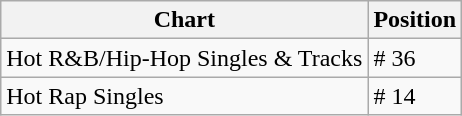<table class="wikitable">
<tr>
<th align="left">Chart</th>
<th align="left">Position</th>
</tr>
<tr>
<td align="left">Hot R&B/Hip-Hop Singles & Tracks</td>
<td align="left"># 36</td>
</tr>
<tr>
<td align="left">Hot Rap Singles</td>
<td align="left"># 14</td>
</tr>
</table>
